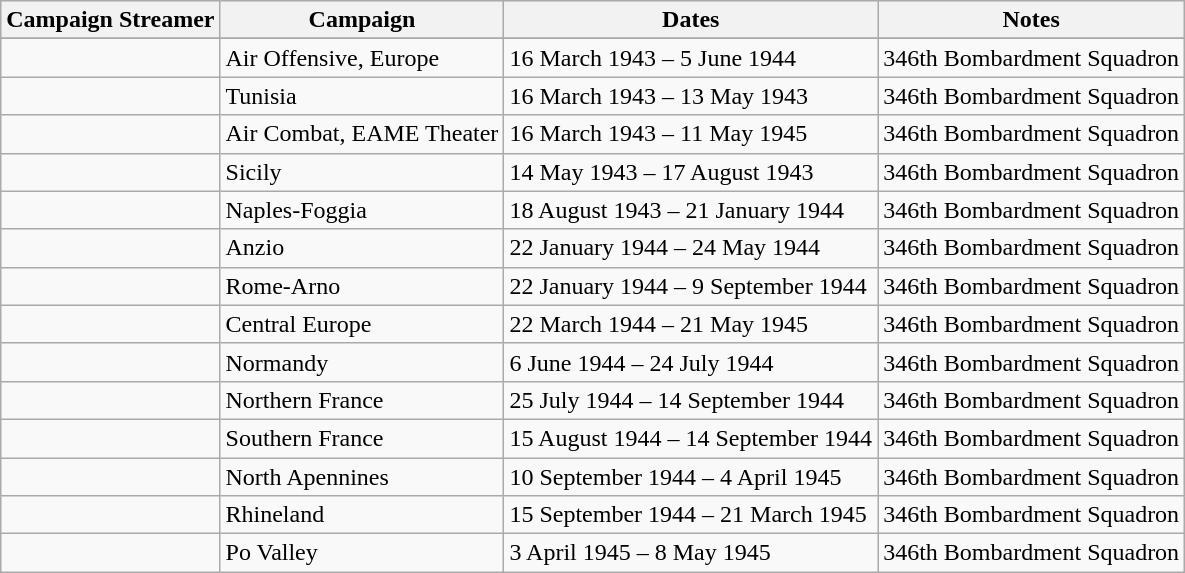<table class="wikitable">
<tr style="background:#efefef;">
<th>Campaign Streamer</th>
<th>Campaign</th>
<th>Dates</th>
<th>Notes</th>
</tr>
<tr>
</tr>
<tr>
<td></td>
<td>Air Offensive, Europe</td>
<td>16 March 1943 – 5 June 1944</td>
<td>346th Bombardment Squadron</td>
</tr>
<tr>
<td></td>
<td>Tunisia</td>
<td>16 March 1943 – 13 May 1943</td>
<td>346th Bombardment Squadron</td>
</tr>
<tr>
<td></td>
<td>Air Combat, EAME Theater</td>
<td>16 March 1943 – 11 May 1945</td>
<td>346th Bombardment Squadron</td>
</tr>
<tr>
<td></td>
<td>Sicily</td>
<td>14 May 1943 – 17 August 1943</td>
<td>346th Bombardment Squadron</td>
</tr>
<tr>
<td></td>
<td>Naples-Foggia</td>
<td>18 August 1943 – 21 January 1944</td>
<td>346th Bombardment Squadron</td>
</tr>
<tr>
<td></td>
<td>Anzio</td>
<td>22 January 1944 – 24 May 1944</td>
<td>346th Bombardment Squadron</td>
</tr>
<tr>
<td></td>
<td>Rome-Arno</td>
<td>22 January 1944 – 9 September 1944</td>
<td>346th Bombardment Squadron</td>
</tr>
<tr>
<td></td>
<td>Central Europe</td>
<td>22 March 1944 – 21 May 1945</td>
<td>346th Bombardment Squadron</td>
</tr>
<tr>
<td></td>
<td>Normandy</td>
<td>6 June 1944 – 24 July 1944</td>
<td>346th Bombardment Squadron</td>
</tr>
<tr>
<td></td>
<td>Northern France</td>
<td>25 July 1944 – 14 September 1944</td>
<td>346th Bombardment Squadron</td>
</tr>
<tr>
<td></td>
<td>Southern France</td>
<td>15 August 1944 – 14 September 1944</td>
<td>346th Bombardment Squadron</td>
</tr>
<tr>
<td></td>
<td>North Apennines</td>
<td>10 September 1944 – 4 April 1945</td>
<td>346th Bombardment Squadron</td>
</tr>
<tr>
<td></td>
<td>Rhineland</td>
<td>15 September 1944 – 21 March 1945</td>
<td>346th Bombardment Squadron</td>
</tr>
<tr>
<td></td>
<td>Po Valley</td>
<td>3 April 1945 – 8 May 1945</td>
<td>346th Bombardment Squadron</td>
</tr>
</table>
